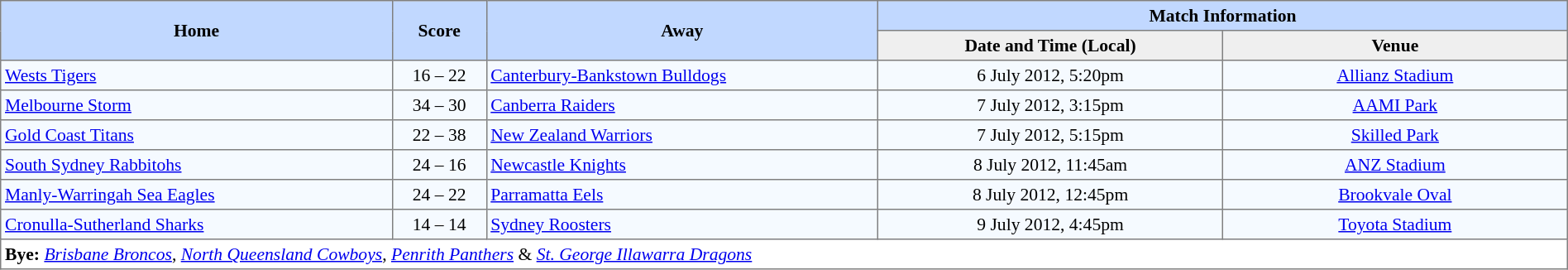<table border="1" cellpadding="3" cellspacing="0" style="border-collapse:collapse; font-size:90%; width:100%;">
<tr bgcolor=#C1D8FF>
<th rowspan=2 width=25%>Home</th>
<th rowspan=2 width=6%>Score</th>
<th rowspan=2 width=25%>Away</th>
<th colspan=6>Match Information</th>
</tr>
<tr bgcolor=#EFEFEF>
<th width=22%>Date and Time (Local)</th>
<th width=22%>Venue</th>
</tr>
<tr style="text-align:center; background:#f5faff;">
<td align=left> <a href='#'>Wests Tigers</a></td>
<td>16 – 22</td>
<td align=left> <a href='#'>Canterbury-Bankstown Bulldogs</a></td>
<td>6 July 2012, 5:20pm</td>
<td><a href='#'>Allianz Stadium</a></td>
</tr>
<tr style="text-align:center; background:#f5faff;">
<td align=left> <a href='#'>Melbourne Storm</a></td>
<td>34 – 30</td>
<td align=left> <a href='#'>Canberra Raiders</a></td>
<td>7 July 2012, 3:15pm</td>
<td><a href='#'>AAMI Park</a></td>
</tr>
<tr style="text-align:center; background:#f5faff;">
<td align=left> <a href='#'>Gold Coast Titans</a></td>
<td>22 – 38</td>
<td align=left> <a href='#'>New Zealand Warriors</a></td>
<td>7 July 2012, 5:15pm</td>
<td><a href='#'>Skilled Park</a></td>
</tr>
<tr style="text-align:center; background:#f5faff;">
<td align=left> <a href='#'>South Sydney Rabbitohs</a></td>
<td>24 – 16</td>
<td align=left> <a href='#'>Newcastle Knights</a></td>
<td>8 July 2012, 11:45am</td>
<td><a href='#'>ANZ Stadium</a></td>
</tr>
<tr style="text-align:center; background:#f5faff;">
<td align=left> <a href='#'>Manly-Warringah Sea Eagles</a></td>
<td>24 – 22</td>
<td align=left> <a href='#'>Parramatta Eels</a></td>
<td>8 July 2012, 12:45pm</td>
<td><a href='#'>Brookvale Oval</a></td>
</tr>
<tr style="text-align:center; background:#f5faff;">
<td align=left> <a href='#'>Cronulla-Sutherland Sharks</a></td>
<td>14 – 14</td>
<td align=left> <a href='#'>Sydney Roosters</a></td>
<td>9 July 2012, 4:45pm</td>
<td><a href='#'>Toyota Stadium</a></td>
</tr>
<tr>
<td colspan="7" align="left"><strong>Bye:</strong>  <em><a href='#'>Brisbane Broncos</a></em>,  <em><a href='#'>North Queensland Cowboys</a></em>,  <em><a href='#'>Penrith Panthers</a></em> &  <em><a href='#'>St. George Illawarra Dragons</a></em></td>
</tr>
</table>
